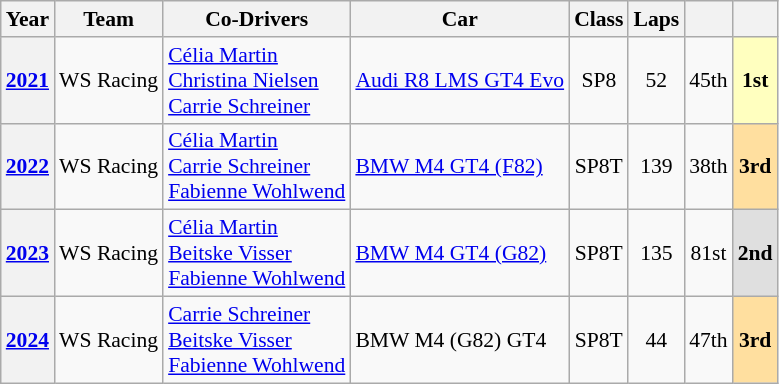<table class="wikitable" style="font-size:90%">
<tr>
<th>Year</th>
<th>Team</th>
<th>Co-Drivers</th>
<th>Car</th>
<th>Class</th>
<th>Laps</th>
<th></th>
<th></th>
</tr>
<tr style="text-align:center;">
<th><a href='#'>2021</a></th>
<td align="left" nowrap> WS Racing</td>
<td align="left" nowrap> <a href='#'>Célia Martin</a><br> <a href='#'>Christina Nielsen</a><br> <a href='#'>Carrie Schreiner</a></td>
<td align="left" nowrap><a href='#'>Audi R8 LMS GT4 Evo</a></td>
<td>SP8</td>
<td>52</td>
<td>45th</td>
<td style="background:#FFFFBF;"><strong>1st</strong></td>
</tr>
<tr style="text-align:center;">
<th><a href='#'>2022</a></th>
<td align="left" nowrap> WS Racing</td>
<td align="left" nowrap> <a href='#'>Célia Martin</a><br> <a href='#'>Carrie Schreiner</a><br> <a href='#'>Fabienne Wohlwend</a></td>
<td align="left" nowrap><a href='#'>BMW M4 GT4 (F82)</a></td>
<td>SP8T</td>
<td>139</td>
<td>38th</td>
<td style="background:#FFDF9F;"><strong>3rd</strong></td>
</tr>
<tr style="text-align:center;">
<th><a href='#'>2023</a></th>
<td align=left nowrap> WS Racing</td>
<td align=left nowrap> <a href='#'>Célia Martin</a><br> <a href='#'>Beitske Visser</a><br> <a href='#'>Fabienne Wohlwend</a></td>
<td align=left nowrap><a href='#'>BMW M4 GT4 (G82)</a></td>
<td>SP8T</td>
<td>135</td>
<td>81st</td>
<td style="background:#dfdfdf"><strong>2nd</strong></td>
</tr>
<tr style="text-align:center;">
<th><a href='#'>2024</a></th>
<td align="left" nowrap> WS Racing</td>
<td align="left" nowrap> <a href='#'>Carrie Schreiner</a><br> <a href='#'>Beitske Visser</a><br> <a href='#'>Fabienne Wohlwend</a></td>
<td align="left" nowrap>BMW M4 (G82) GT4</td>
<td>SP8T</td>
<td>44</td>
<td>47th</td>
<td style="background:#FFDF9F;"><strong>3rd</strong></td>
</tr>
</table>
